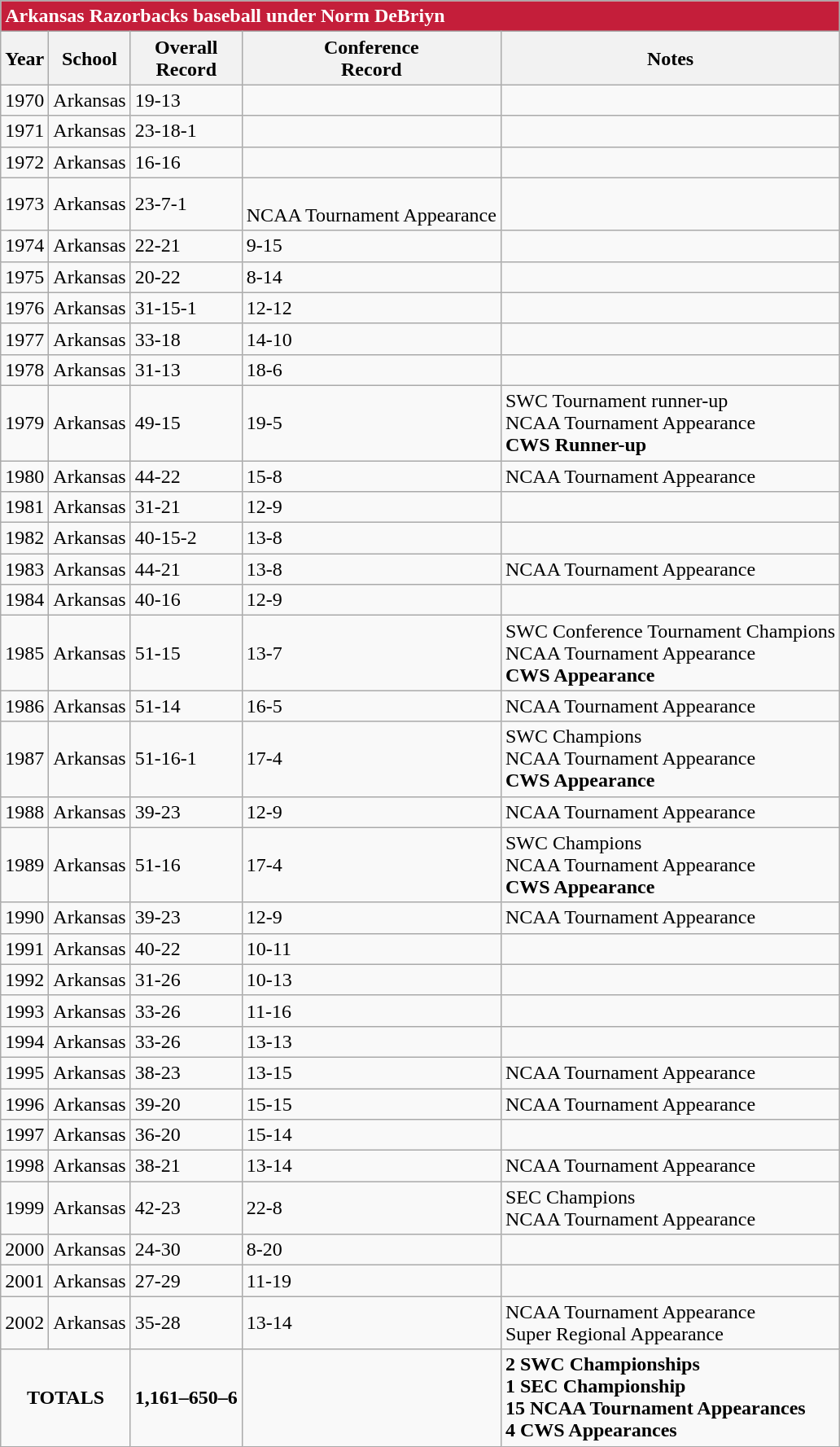<table class="wikitable">
<tr>
<td colspan="9" style="background-color: #C41E3A; color: #FFFFFF"><strong>Arkansas Razorbacks baseball under Norm DeBriyn</strong></td>
</tr>
<tr>
<th>Year</th>
<th>School</th>
<th>Overall<br>Record</th>
<th>Conference<br>Record</th>
<th>Notes</th>
</tr>
<tr>
<td>1970</td>
<td>Arkansas</td>
<td>19-13</td>
<td></td>
<td></td>
</tr>
<tr>
<td>1971</td>
<td>Arkansas</td>
<td>23-18-1</td>
<td></td>
<td></td>
</tr>
<tr>
<td>1972</td>
<td>Arkansas</td>
<td>16-16</td>
<td></td>
<td></td>
</tr>
<tr>
<td>1973</td>
<td>Arkansas</td>
<td>23-7-1</td>
<td><br>NCAA Tournament Appearance</td>
<td></td>
</tr>
<tr>
<td>1974</td>
<td>Arkansas</td>
<td>22-21</td>
<td>9-15</td>
<td></td>
</tr>
<tr>
<td>1975</td>
<td>Arkansas</td>
<td>20-22</td>
<td>8-14</td>
<td></td>
</tr>
<tr>
<td>1976</td>
<td>Arkansas</td>
<td>31-15-1</td>
<td>12-12</td>
<td></td>
</tr>
<tr>
<td>1977</td>
<td>Arkansas</td>
<td>33-18</td>
<td>14-10</td>
<td></td>
</tr>
<tr>
<td>1978</td>
<td>Arkansas</td>
<td>31-13</td>
<td>18-6</td>
<td></td>
</tr>
<tr>
<td>1979</td>
<td>Arkansas</td>
<td>49-15</td>
<td>19-5</td>
<td>SWC Tournament runner-up<br>NCAA Tournament Appearance<br><strong>CWS Runner-up</strong></td>
</tr>
<tr>
<td>1980</td>
<td>Arkansas</td>
<td>44-22</td>
<td>15-8</td>
<td>NCAA Tournament Appearance</td>
</tr>
<tr>
<td>1981</td>
<td>Arkansas</td>
<td>31-21</td>
<td>12-9</td>
<td></td>
</tr>
<tr>
<td>1982</td>
<td>Arkansas</td>
<td>40-15-2</td>
<td>13-8</td>
<td></td>
</tr>
<tr>
<td>1983</td>
<td>Arkansas</td>
<td>44-21</td>
<td>13-8</td>
<td>NCAA Tournament Appearance</td>
</tr>
<tr>
<td>1984</td>
<td>Arkansas</td>
<td>40-16</td>
<td>12-9</td>
<td></td>
</tr>
<tr>
<td>1985</td>
<td>Arkansas</td>
<td>51-15</td>
<td>13-7</td>
<td>SWC Conference Tournament Champions<br>NCAA Tournament Appearance<br><strong>CWS Appearance</strong></td>
</tr>
<tr>
<td>1986</td>
<td>Arkansas</td>
<td>51-14</td>
<td>16-5</td>
<td>NCAA Tournament Appearance</td>
</tr>
<tr>
<td>1987</td>
<td>Arkansas</td>
<td>51-16-1</td>
<td>17-4</td>
<td>SWC Champions<br>NCAA Tournament Appearance<br><strong>CWS Appearance</strong></td>
</tr>
<tr>
<td>1988</td>
<td>Arkansas</td>
<td>39-23</td>
<td>12-9</td>
<td>NCAA Tournament Appearance</td>
</tr>
<tr>
<td>1989</td>
<td>Arkansas</td>
<td>51-16</td>
<td>17-4</td>
<td>SWC Champions<br>NCAA Tournament Appearance<br><strong>CWS Appearance</strong></td>
</tr>
<tr>
<td>1990</td>
<td>Arkansas</td>
<td>39-23</td>
<td>12-9</td>
<td>NCAA Tournament Appearance</td>
</tr>
<tr>
<td>1991</td>
<td>Arkansas</td>
<td>40-22</td>
<td>10-11</td>
<td></td>
</tr>
<tr>
<td>1992</td>
<td>Arkansas</td>
<td>31-26</td>
<td>10-13</td>
<td></td>
</tr>
<tr>
<td>1993</td>
<td>Arkansas</td>
<td>33-26</td>
<td>11-16</td>
<td></td>
</tr>
<tr>
<td>1994</td>
<td>Arkansas</td>
<td>33-26</td>
<td>13-13</td>
<td></td>
</tr>
<tr>
<td>1995</td>
<td>Arkansas</td>
<td>38-23</td>
<td>13-15</td>
<td>NCAA Tournament Appearance</td>
</tr>
<tr>
<td>1996</td>
<td>Arkansas</td>
<td>39-20</td>
<td>15-15</td>
<td>NCAA Tournament Appearance</td>
</tr>
<tr>
<td>1997</td>
<td>Arkansas</td>
<td>36-20</td>
<td>15-14</td>
<td></td>
</tr>
<tr>
<td>1998</td>
<td>Arkansas</td>
<td>38-21</td>
<td>13-14</td>
<td>NCAA Tournament Appearance</td>
</tr>
<tr>
<td>1999</td>
<td>Arkansas</td>
<td>42-23</td>
<td>22-8</td>
<td>SEC Champions<br>NCAA Tournament Appearance</td>
</tr>
<tr>
<td>2000</td>
<td>Arkansas</td>
<td>24-30</td>
<td>8-20</td>
<td></td>
</tr>
<tr>
<td>2001</td>
<td>Arkansas</td>
<td>27-29</td>
<td>11-19</td>
<td></td>
</tr>
<tr>
<td>2002</td>
<td>Arkansas</td>
<td>35-28</td>
<td>13-14</td>
<td>NCAA Tournament Appearance<br>Super Regional Appearance</td>
</tr>
<tr>
<td colspan="2" style="text-align:center;"><strong>TOTALS</strong></td>
<td><strong>1,161–650–6</strong></td>
<td></td>
<td><strong>2 SWC Championships</strong><br><strong>1 SEC Championship</strong><br><strong>15 NCAA Tournament Appearances</strong><br><strong>4 CWS Appearances</strong></td>
</tr>
</table>
